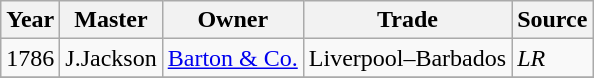<table class=" wikitable">
<tr>
<th>Year</th>
<th>Master</th>
<th>Owner</th>
<th>Trade</th>
<th>Source</th>
</tr>
<tr>
<td>1786</td>
<td>J.Jackson</td>
<td><a href='#'>Barton & Co.</a></td>
<td>Liverpool–Barbados</td>
<td><em>LR</em></td>
</tr>
<tr>
</tr>
</table>
